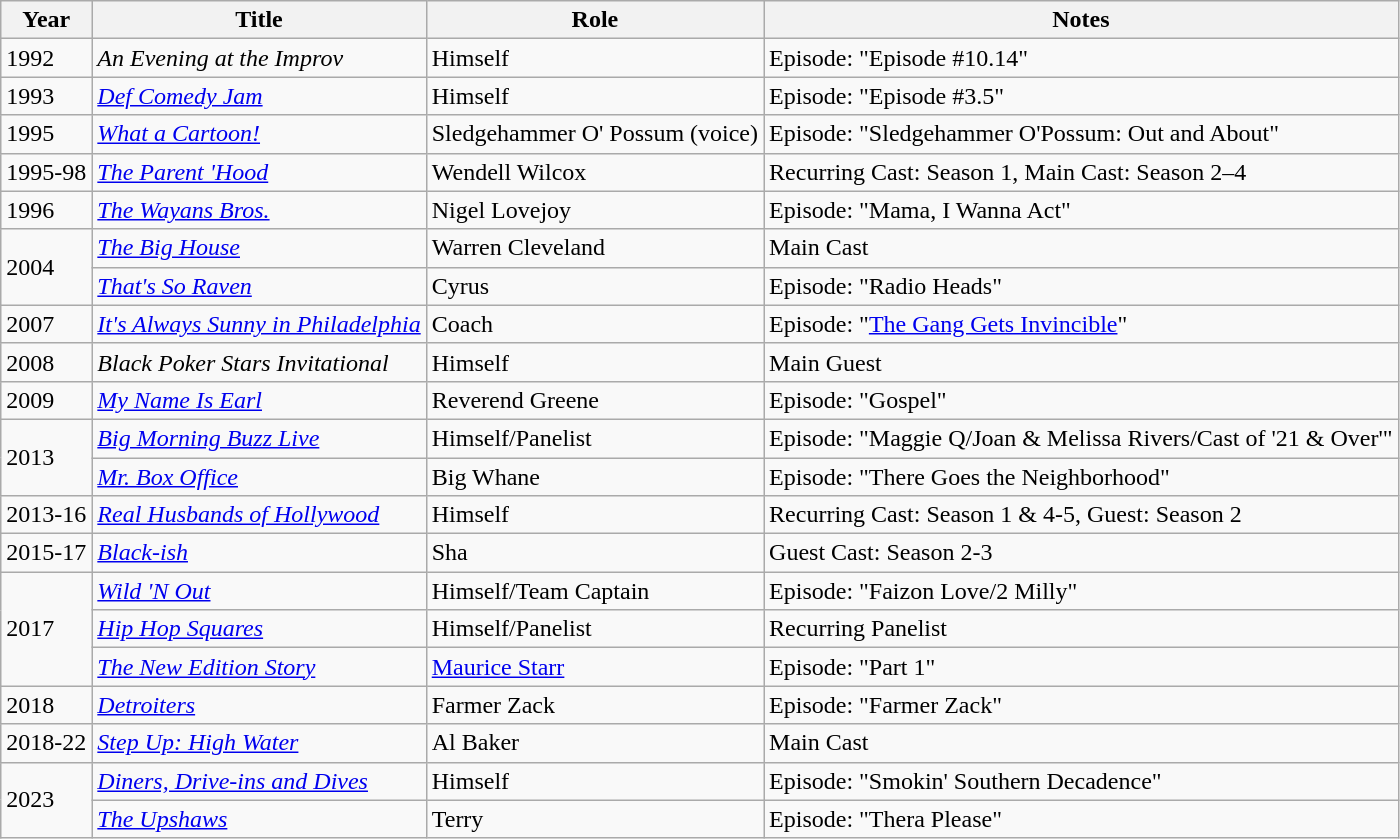<table class="wikitable plainrowheaders sortable" style="margin-right: 0;">
<tr>
<th>Year</th>
<th>Title</th>
<th>Role</th>
<th>Notes</th>
</tr>
<tr>
<td>1992</td>
<td><em>An Evening at the Improv</em></td>
<td>Himself</td>
<td>Episode: "Episode #10.14"</td>
</tr>
<tr>
<td>1993</td>
<td><em><a href='#'>Def Comedy Jam</a></em></td>
<td>Himself</td>
<td>Episode: "Episode #3.5"</td>
</tr>
<tr>
<td>1995</td>
<td><em><a href='#'>What a Cartoon!</a></em></td>
<td>Sledgehammer O' Possum (voice)</td>
<td>Episode: "Sledgehammer O'Possum: Out and About"</td>
</tr>
<tr>
<td>1995-98</td>
<td><em><a href='#'>The Parent 'Hood</a></em></td>
<td>Wendell Wilcox</td>
<td>Recurring Cast: Season 1, Main Cast: Season 2–4</td>
</tr>
<tr>
<td>1996</td>
<td><em><a href='#'>The Wayans Bros.</a></em></td>
<td>Nigel Lovejoy</td>
<td>Episode: "Mama, I Wanna Act"</td>
</tr>
<tr>
<td rowspan=2>2004</td>
<td><em><a href='#'>The Big House</a></em></td>
<td>Warren Cleveland</td>
<td>Main Cast</td>
</tr>
<tr>
<td><em><a href='#'>That's So Raven</a></em></td>
<td>Cyrus</td>
<td>Episode: "Radio Heads"</td>
</tr>
<tr>
<td>2007</td>
<td><em><a href='#'>It's Always Sunny in Philadelphia</a></em></td>
<td>Coach</td>
<td>Episode: "<a href='#'>The Gang Gets Invincible</a>"</td>
</tr>
<tr>
<td>2008</td>
<td><em>Black Poker Stars Invitational</em></td>
<td>Himself</td>
<td>Main Guest</td>
</tr>
<tr>
<td>2009</td>
<td><em><a href='#'>My Name Is Earl</a></em></td>
<td>Reverend Greene</td>
<td>Episode: "Gospel"</td>
</tr>
<tr>
<td rowspan=2>2013</td>
<td><em><a href='#'>Big Morning Buzz Live</a></em></td>
<td>Himself/Panelist</td>
<td>Episode: "Maggie Q/Joan & Melissa Rivers/Cast of '21 & Over'"</td>
</tr>
<tr>
<td><em><a href='#'>Mr. Box Office</a></em></td>
<td>Big Whane</td>
<td>Episode: "There Goes the Neighborhood"</td>
</tr>
<tr>
<td>2013-16</td>
<td><em><a href='#'>Real Husbands of Hollywood</a></em></td>
<td>Himself</td>
<td>Recurring Cast: Season 1 & 4-5, Guest: Season 2</td>
</tr>
<tr>
<td>2015-17</td>
<td><em><a href='#'>Black-ish</a></em></td>
<td>Sha</td>
<td>Guest Cast: Season 2-3</td>
</tr>
<tr>
<td rowspan=3>2017</td>
<td><em><a href='#'>Wild 'N Out</a></em></td>
<td>Himself/Team Captain</td>
<td>Episode: "Faizon Love/2 Milly"</td>
</tr>
<tr>
<td><em><a href='#'>Hip Hop Squares</a></em></td>
<td>Himself/Panelist</td>
<td>Recurring Panelist</td>
</tr>
<tr>
<td><em><a href='#'>The New Edition Story</a></em></td>
<td><a href='#'>Maurice Starr</a></td>
<td>Episode: "Part 1"</td>
</tr>
<tr>
<td>2018</td>
<td><em><a href='#'>Detroiters</a></em></td>
<td>Farmer Zack</td>
<td>Episode: "Farmer Zack"</td>
</tr>
<tr>
<td>2018-22</td>
<td><em><a href='#'>Step Up: High Water</a></em></td>
<td>Al Baker</td>
<td>Main Cast</td>
</tr>
<tr>
<td rowspan=2>2023</td>
<td><em><a href='#'>Diners, Drive-ins and Dives</a></em></td>
<td>Himself</td>
<td>Episode: "Smokin' Southern Decadence"</td>
</tr>
<tr>
<td><em><a href='#'>The Upshaws</a></em></td>
<td>Terry</td>
<td>Episode: "Thera Please"</td>
</tr>
</table>
